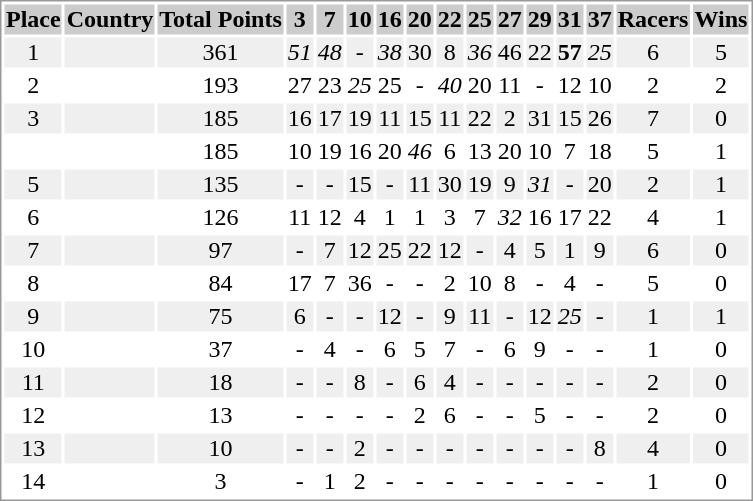<table border="0" style="border: 1px solid #999; background-color:#FFFFFF; text-align:center">
<tr align="center" bgcolor="#CCCCCC">
<th>Place</th>
<th>Country</th>
<th>Total Points</th>
<th>3</th>
<th>7</th>
<th>10</th>
<th>16</th>
<th>20</th>
<th>22</th>
<th>25</th>
<th>27</th>
<th>29</th>
<th>31</th>
<th>37</th>
<th>Racers</th>
<th>Wins</th>
</tr>
<tr bgcolor="#EFEFEF">
<td>1</td>
<td align="left"></td>
<td>361</td>
<td><em>51</em></td>
<td><em>48</em></td>
<td>-</td>
<td><em>38</em></td>
<td>30</td>
<td>8</td>
<td><em>36</em></td>
<td>46</td>
<td>22</td>
<td><strong>57</strong></td>
<td><em>25</em></td>
<td>6</td>
<td>5</td>
</tr>
<tr>
<td>2</td>
<td align="left"></td>
<td>193</td>
<td>27</td>
<td>23</td>
<td><em>25</em></td>
<td>25</td>
<td>-</td>
<td><em>40</em></td>
<td>20</td>
<td>11</td>
<td>-</td>
<td>12</td>
<td>10</td>
<td>2</td>
<td>2</td>
</tr>
<tr bgcolor="#EFEFEF">
<td>3</td>
<td align="left"></td>
<td>185</td>
<td>16</td>
<td>17</td>
<td>19</td>
<td>11</td>
<td>15</td>
<td>11</td>
<td>22</td>
<td>2</td>
<td>31</td>
<td>15</td>
<td>26</td>
<td>7</td>
<td>0</td>
</tr>
<tr>
<td></td>
<td align="left"></td>
<td>185</td>
<td>10</td>
<td>19</td>
<td>16</td>
<td>20</td>
<td><em>46</em></td>
<td>6</td>
<td>13</td>
<td>20</td>
<td>10</td>
<td>7</td>
<td>18</td>
<td>5</td>
<td>1</td>
</tr>
<tr bgcolor="#EFEFEF">
<td>5</td>
<td align="left"></td>
<td>135</td>
<td>-</td>
<td>-</td>
<td>15</td>
<td>-</td>
<td>11</td>
<td>30</td>
<td>19</td>
<td>9</td>
<td><em>31</em></td>
<td>-</td>
<td>20</td>
<td>2</td>
<td>1</td>
</tr>
<tr>
<td>6</td>
<td align="left"></td>
<td>126</td>
<td>11</td>
<td>12</td>
<td>4</td>
<td>1</td>
<td>1</td>
<td>3</td>
<td>7</td>
<td><em>32</em></td>
<td>16</td>
<td>17</td>
<td>22</td>
<td>4</td>
<td>1</td>
</tr>
<tr bgcolor="#EFEFEF">
<td>7</td>
<td align="left"></td>
<td>97</td>
<td>-</td>
<td>7</td>
<td>12</td>
<td>25</td>
<td>22</td>
<td>12</td>
<td>-</td>
<td>4</td>
<td>5</td>
<td>1</td>
<td>9</td>
<td>6</td>
<td>0</td>
</tr>
<tr>
<td>8</td>
<td align="left"></td>
<td>84</td>
<td>17</td>
<td>7</td>
<td>36</td>
<td>-</td>
<td>-</td>
<td>2</td>
<td>10</td>
<td>8</td>
<td>-</td>
<td>4</td>
<td>-</td>
<td>5</td>
<td>0</td>
</tr>
<tr bgcolor="#EFEFEF">
<td>9</td>
<td align="left"></td>
<td>75</td>
<td>6</td>
<td>-</td>
<td>-</td>
<td>12</td>
<td>-</td>
<td>9</td>
<td>11</td>
<td>-</td>
<td>12</td>
<td><em>25</em></td>
<td>-</td>
<td>1</td>
<td>1</td>
</tr>
<tr>
<td>10</td>
<td align="left"></td>
<td>37</td>
<td>-</td>
<td>4</td>
<td>-</td>
<td>6</td>
<td>5</td>
<td>7</td>
<td>-</td>
<td>6</td>
<td>9</td>
<td>-</td>
<td>-</td>
<td>1</td>
<td>0</td>
</tr>
<tr bgcolor="#EFEFEF">
<td>11</td>
<td align="left"></td>
<td>18</td>
<td>-</td>
<td>-</td>
<td>8</td>
<td>-</td>
<td>6</td>
<td>4</td>
<td>-</td>
<td>-</td>
<td>-</td>
<td>-</td>
<td>-</td>
<td>2</td>
<td>0</td>
</tr>
<tr>
<td>12</td>
<td align="left"></td>
<td>13</td>
<td>-</td>
<td>-</td>
<td>-</td>
<td>-</td>
<td>2</td>
<td>6</td>
<td>-</td>
<td>-</td>
<td>5</td>
<td>-</td>
<td>-</td>
<td>2</td>
<td>0</td>
</tr>
<tr bgcolor="#EFEFEF">
<td>13</td>
<td align="left"></td>
<td>10</td>
<td>-</td>
<td>-</td>
<td>2</td>
<td>-</td>
<td>-</td>
<td>-</td>
<td>-</td>
<td>-</td>
<td>-</td>
<td>-</td>
<td>8</td>
<td>4</td>
<td>0</td>
</tr>
<tr>
<td>14</td>
<td align="left"></td>
<td>3</td>
<td>-</td>
<td>1</td>
<td>2</td>
<td>-</td>
<td>-</td>
<td>-</td>
<td>-</td>
<td>-</td>
<td>-</td>
<td>-</td>
<td>-</td>
<td>1</td>
<td>0</td>
</tr>
</table>
